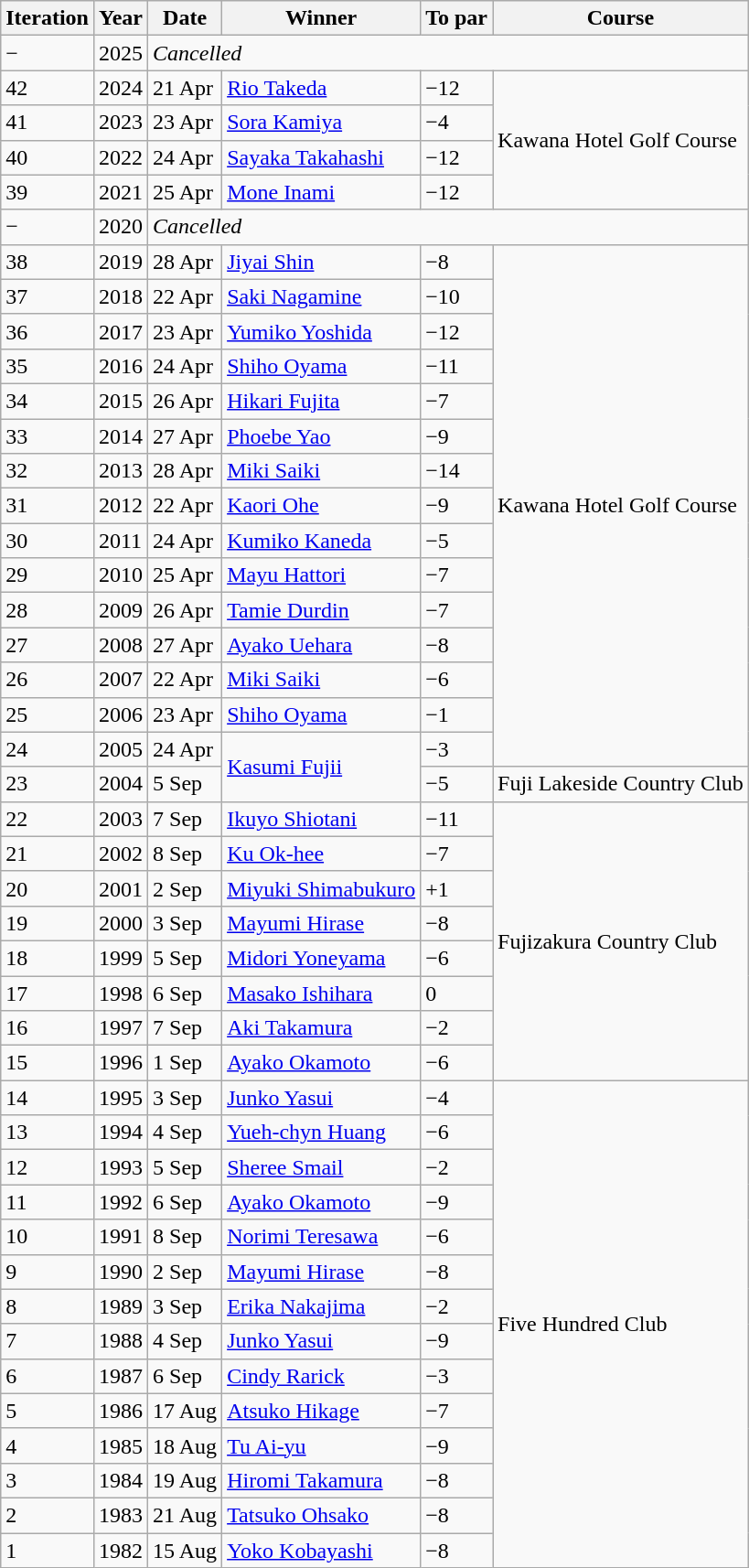<table class="wikitable">
<tr>
<th>Iteration</th>
<th>Year</th>
<th>Date</th>
<th>Winner</th>
<th>To par</th>
<th>Course</th>
</tr>
<tr>
<td>−</td>
<td>2025</td>
<td colspan=4><em>Cancelled</em></td>
</tr>
<tr>
<td>42</td>
<td>2024</td>
<td>21 Apr</td>
<td> <a href='#'>Rio Takeda</a></td>
<td>−12</td>
<td rowspan="4">Kawana Hotel Golf Course</td>
</tr>
<tr>
<td>41</td>
<td>2023</td>
<td>23 Apr</td>
<td> <a href='#'>Sora Kamiya</a></td>
<td>−4</td>
</tr>
<tr>
<td>40</td>
<td>2022</td>
<td>24 Apr</td>
<td> <a href='#'>Sayaka Takahashi</a></td>
<td>−12</td>
</tr>
<tr>
<td>39</td>
<td>2021</td>
<td>25 Apr</td>
<td> <a href='#'>Mone Inami</a></td>
<td>−12</td>
</tr>
<tr>
<td>−</td>
<td>2020</td>
<td colspan=4><em>Cancelled</em></td>
</tr>
<tr>
<td>38</td>
<td>2019</td>
<td>28 Apr</td>
<td> <a href='#'>Jiyai Shin</a></td>
<td>−8</td>
<td rowspan="15">Kawana Hotel Golf Course</td>
</tr>
<tr>
<td>37</td>
<td>2018</td>
<td>22 Apr</td>
<td> <a href='#'>Saki Nagamine</a></td>
<td>−10</td>
</tr>
<tr>
<td>36</td>
<td>2017</td>
<td>23 Apr</td>
<td> <a href='#'>Yumiko Yoshida</a></td>
<td>−12</td>
</tr>
<tr>
<td>35</td>
<td>2016</td>
<td>24 Apr</td>
<td> <a href='#'>Shiho Oyama</a></td>
<td>−11</td>
</tr>
<tr>
<td>34</td>
<td>2015</td>
<td>26 Apr</td>
<td> <a href='#'>Hikari Fujita</a></td>
<td>−7</td>
</tr>
<tr>
<td>33</td>
<td>2014</td>
<td>27 Apr</td>
<td> <a href='#'>Phoebe Yao</a></td>
<td>−9</td>
</tr>
<tr>
<td>32</td>
<td>2013</td>
<td>28 Apr</td>
<td> <a href='#'>Miki Saiki</a></td>
<td>−14</td>
</tr>
<tr>
<td>31</td>
<td>2012</td>
<td>22 Apr</td>
<td> <a href='#'>Kaori Ohe</a></td>
<td>−9</td>
</tr>
<tr>
<td>30</td>
<td>2011</td>
<td>24 Apr</td>
<td> <a href='#'>Kumiko Kaneda</a></td>
<td>−5</td>
</tr>
<tr>
<td>29</td>
<td>2010</td>
<td>25 Apr</td>
<td> <a href='#'>Mayu Hattori</a></td>
<td>−7</td>
</tr>
<tr>
<td>28</td>
<td>2009</td>
<td>26 Apr</td>
<td> <a href='#'>Tamie Durdin</a></td>
<td>−7</td>
</tr>
<tr>
<td>27</td>
<td>2008</td>
<td>27 Apr</td>
<td> <a href='#'>Ayako Uehara</a></td>
<td>−8</td>
</tr>
<tr>
<td>26</td>
<td>2007</td>
<td>22 Apr</td>
<td> <a href='#'>Miki Saiki</a></td>
<td>−6</td>
</tr>
<tr>
<td>25</td>
<td>2006</td>
<td>23 Apr</td>
<td> <a href='#'>Shiho Oyama</a></td>
<td>−1</td>
</tr>
<tr>
<td>24</td>
<td>2005</td>
<td>24 Apr</td>
<td rowspan="2"> <a href='#'>Kasumi Fujii</a></td>
<td>−3</td>
</tr>
<tr>
<td>23</td>
<td>2004</td>
<td>5 Sep</td>
<td>−5</td>
<td>Fuji Lakeside Country Club</td>
</tr>
<tr>
<td>22</td>
<td>2003</td>
<td>7 Sep</td>
<td> <a href='#'>Ikuyo Shiotani</a></td>
<td>−11</td>
<td rowspan="8">Fujizakura Country Club</td>
</tr>
<tr>
<td>21</td>
<td>2002</td>
<td>8 Sep</td>
<td> <a href='#'>Ku Ok-hee</a></td>
<td>−7</td>
</tr>
<tr>
<td>20</td>
<td>2001</td>
<td>2 Sep</td>
<td> <a href='#'>Miyuki Shimabukuro</a></td>
<td>+1</td>
</tr>
<tr>
<td>19</td>
<td>2000</td>
<td>3 Sep</td>
<td> <a href='#'>Mayumi Hirase</a></td>
<td>−8</td>
</tr>
<tr>
<td>18</td>
<td>1999</td>
<td>5 Sep</td>
<td> <a href='#'>Midori Yoneyama</a></td>
<td>−6</td>
</tr>
<tr>
<td>17</td>
<td>1998</td>
<td>6 Sep</td>
<td> <a href='#'>Masako Ishihara</a></td>
<td>0</td>
</tr>
<tr>
<td>16</td>
<td>1997</td>
<td>7 Sep</td>
<td> <a href='#'>Aki Takamura</a></td>
<td>−2</td>
</tr>
<tr>
<td>15</td>
<td>1996</td>
<td>1 Sep</td>
<td> <a href='#'>Ayako Okamoto</a></td>
<td>−6</td>
</tr>
<tr>
<td>14</td>
<td>1995</td>
<td>3 Sep</td>
<td> <a href='#'>Junko Yasui</a></td>
<td>−4</td>
<td rowspan="14">Five Hundred Club</td>
</tr>
<tr>
<td>13</td>
<td>1994</td>
<td>4 Sep</td>
<td> <a href='#'>Yueh-chyn Huang</a></td>
<td>−6</td>
</tr>
<tr>
<td>12</td>
<td>1993</td>
<td>5 Sep</td>
<td> <a href='#'>Sheree Smail</a></td>
<td>−2</td>
</tr>
<tr>
<td>11</td>
<td>1992</td>
<td>6 Sep</td>
<td> <a href='#'>Ayako Okamoto</a></td>
<td>−9</td>
</tr>
<tr>
<td>10</td>
<td>1991</td>
<td>8 Sep</td>
<td> <a href='#'>Norimi Teresawa</a></td>
<td>−6</td>
</tr>
<tr>
<td>9</td>
<td>1990</td>
<td>2 Sep</td>
<td> <a href='#'>Mayumi Hirase</a></td>
<td>−8</td>
</tr>
<tr>
<td>8</td>
<td>1989</td>
<td>3 Sep</td>
<td> <a href='#'>Erika Nakajima</a></td>
<td>−2</td>
</tr>
<tr>
<td>7</td>
<td>1988</td>
<td>4 Sep</td>
<td> <a href='#'>Junko Yasui</a></td>
<td>−9</td>
</tr>
<tr>
<td>6</td>
<td>1987</td>
<td>6 Sep</td>
<td> <a href='#'>Cindy Rarick</a></td>
<td>−3</td>
</tr>
<tr>
<td>5</td>
<td>1986</td>
<td>17 Aug</td>
<td> <a href='#'>Atsuko Hikage</a></td>
<td>−7</td>
</tr>
<tr>
<td>4</td>
<td>1985</td>
<td>18 Aug</td>
<td> <a href='#'>Tu Ai-yu</a></td>
<td>−9</td>
</tr>
<tr>
<td>3</td>
<td>1984</td>
<td>19 Aug</td>
<td> <a href='#'>Hiromi Takamura</a></td>
<td>−8</td>
</tr>
<tr>
<td>2</td>
<td>1983</td>
<td>21 Aug</td>
<td> <a href='#'>Tatsuko Ohsako</a></td>
<td>−8</td>
</tr>
<tr>
<td>1</td>
<td>1982</td>
<td>15 Aug</td>
<td> <a href='#'>Yoko Kobayashi</a></td>
<td>−8</td>
</tr>
</table>
